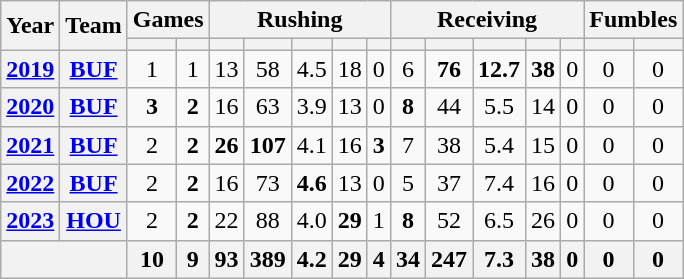<table class="wikitable" style="text-align:center;">
<tr>
<th rowspan="2">Year</th>
<th rowspan="2">Team</th>
<th colspan="2">Games</th>
<th colspan="5">Rushing</th>
<th colspan="5">Receiving</th>
<th colspan="2">Fumbles</th>
</tr>
<tr>
<th></th>
<th></th>
<th></th>
<th></th>
<th></th>
<th></th>
<th></th>
<th></th>
<th></th>
<th></th>
<th></th>
<th></th>
<th></th>
<th></th>
</tr>
<tr>
<th><a href='#'>2019</a></th>
<th><a href='#'>BUF</a></th>
<td>1</td>
<td>1</td>
<td>13</td>
<td>58</td>
<td>4.5</td>
<td>18</td>
<td>0</td>
<td>6</td>
<td><strong>76</strong></td>
<td><strong>12.7</strong></td>
<td><strong>38</strong></td>
<td>0</td>
<td>0</td>
<td>0</td>
</tr>
<tr>
<th><a href='#'>2020</a></th>
<th><a href='#'>BUF</a></th>
<td><strong>3</strong></td>
<td><strong>2</strong></td>
<td>16</td>
<td>63</td>
<td>3.9</td>
<td>13</td>
<td>0</td>
<td><strong>8</strong></td>
<td>44</td>
<td>5.5</td>
<td>14</td>
<td>0</td>
<td>0</td>
<td>0</td>
</tr>
<tr>
<th><a href='#'>2021</a></th>
<th><a href='#'>BUF</a></th>
<td>2</td>
<td><strong>2</strong></td>
<td><strong>26</strong></td>
<td><strong>107</strong></td>
<td>4.1</td>
<td>16</td>
<td><strong>3</strong></td>
<td>7</td>
<td>38</td>
<td>5.4</td>
<td>15</td>
<td>0</td>
<td>0</td>
<td>0</td>
</tr>
<tr>
<th><a href='#'>2022</a></th>
<th><a href='#'>BUF</a></th>
<td>2</td>
<td><strong>2</strong></td>
<td>16</td>
<td>73</td>
<td><strong>4.6</strong></td>
<td>13</td>
<td>0</td>
<td>5</td>
<td>37</td>
<td>7.4</td>
<td>16</td>
<td>0</td>
<td>0</td>
<td>0</td>
</tr>
<tr>
<th><a href='#'>2023</a></th>
<th><a href='#'>HOU</a></th>
<td>2</td>
<td><strong>2</strong></td>
<td>22</td>
<td>88</td>
<td>4.0</td>
<td><strong>29</strong></td>
<td>1</td>
<td><strong>8</strong></td>
<td>52</td>
<td>6.5</td>
<td>26</td>
<td>0</td>
<td>0</td>
<td>0</td>
</tr>
<tr>
<th colspan="2"></th>
<th>10</th>
<th>9</th>
<th>93</th>
<th>389</th>
<th>4.2</th>
<th>29</th>
<th>4</th>
<th>34</th>
<th>247</th>
<th>7.3</th>
<th>38</th>
<th>0</th>
<th>0</th>
<th>0</th>
</tr>
</table>
